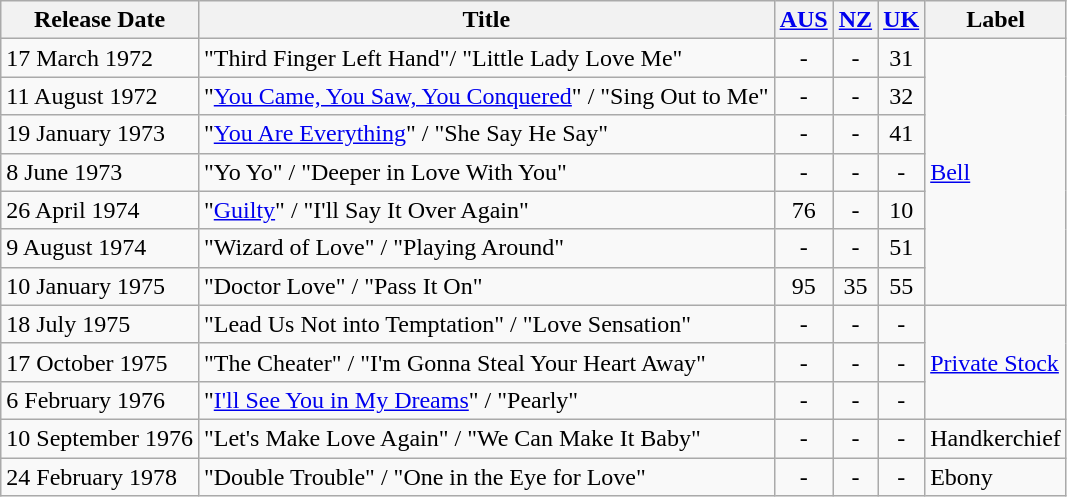<table class="wikitable sortable">
<tr>
<th>Release Date</th>
<th>Title</th>
<th align="center"><a href='#'>AUS</a></th>
<th align="center"><a href='#'>NZ</a></th>
<th align="center"><a href='#'>UK</a></th>
<th>Label</th>
</tr>
<tr>
<td>17 March 1972</td>
<td>"Third Finger Left Hand"/ "Little Lady Love Me"</td>
<td align="center">-</td>
<td align="center">-</td>
<td align="center">31</td>
<td rowspan="7"><a href='#'>Bell</a></td>
</tr>
<tr>
<td>11 August 1972</td>
<td>"<a href='#'>You Came, You Saw, You Conquered</a>" / "Sing Out to Me"</td>
<td align="center">-</td>
<td align="center">-</td>
<td align="center">32</td>
</tr>
<tr>
<td>19 January 1973</td>
<td>"<a href='#'>You Are Everything</a>" / "She Say He Say"</td>
<td align="center">-</td>
<td align="center">-</td>
<td align="center">41</td>
</tr>
<tr>
<td>8 June 1973</td>
<td>"Yo Yo" / "Deeper in Love With You"</td>
<td align="center">-</td>
<td align="center">-</td>
<td align="center">-</td>
</tr>
<tr>
<td>26 April 1974</td>
<td>"<a href='#'>Guilty</a>" / "I'll Say It Over Again"</td>
<td align="center">76</td>
<td align="center">-</td>
<td align="center">10</td>
</tr>
<tr>
<td>9 August 1974</td>
<td>"Wizard of Love" / "Playing Around"</td>
<td align="center">-</td>
<td align="center">-</td>
<td align="center">51</td>
</tr>
<tr>
<td>10 January 1975</td>
<td>"Doctor Love" / "Pass It On"</td>
<td align="center">95</td>
<td align="center">35</td>
<td align="center">55</td>
</tr>
<tr>
<td>18 July 1975</td>
<td>"Lead Us Not into Temptation" / "Love Sensation"</td>
<td align="center">-</td>
<td align="center">-</td>
<td align="center">-</td>
<td rowspan="3"><a href='#'>Private Stock</a></td>
</tr>
<tr>
<td>17 October 1975</td>
<td>"The Cheater" / "I'm Gonna Steal Your Heart Away"</td>
<td align="center">-</td>
<td align="center">-</td>
<td align="center">-</td>
</tr>
<tr>
<td>6 February 1976</td>
<td>"<a href='#'>I'll See You in My Dreams</a>" / "Pearly"</td>
<td align="center">-</td>
<td align="center">-</td>
<td align="center">-</td>
</tr>
<tr>
<td>10 September 1976</td>
<td>"Let's Make Love Again" / "We Can Make It Baby"</td>
<td align="center">-</td>
<td align="center">-</td>
<td align="center">-</td>
<td>Handkerchief</td>
</tr>
<tr>
<td>24 February 1978</td>
<td>"Double Trouble" / "One in the Eye for Love"</td>
<td align="center">-</td>
<td align="center">-</td>
<td align="center">-</td>
<td>Ebony</td>
</tr>
</table>
